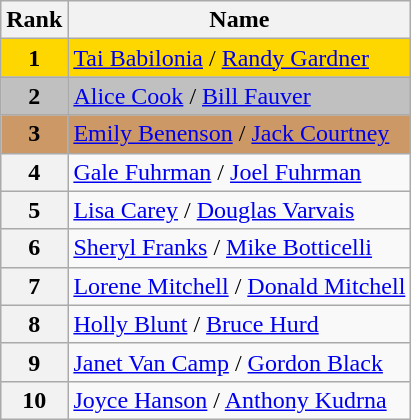<table class="wikitable">
<tr>
<th>Rank</th>
<th>Name</th>
</tr>
<tr bgcolor="gold">
<td align="center"><strong>1</strong></td>
<td><a href='#'>Tai Babilonia</a> / <a href='#'>Randy Gardner</a></td>
</tr>
<tr bgcolor="silver">
<td align="center"><strong>2</strong></td>
<td><a href='#'>Alice Cook</a> / <a href='#'>Bill Fauver</a></td>
</tr>
<tr bgcolor="cc9966">
<td align="center"><strong>3</strong></td>
<td><a href='#'>Emily Benenson</a> / <a href='#'>Jack Courtney</a></td>
</tr>
<tr>
<th>4</th>
<td><a href='#'>Gale Fuhrman</a> / <a href='#'>Joel Fuhrman</a></td>
</tr>
<tr>
<th>5</th>
<td><a href='#'>Lisa Carey</a> / <a href='#'>Douglas Varvais</a></td>
</tr>
<tr>
<th>6</th>
<td><a href='#'>Sheryl Franks</a> / <a href='#'>Mike Botticelli</a></td>
</tr>
<tr>
<th>7</th>
<td><a href='#'>Lorene Mitchell</a> / <a href='#'>Donald Mitchell</a></td>
</tr>
<tr>
<th>8</th>
<td><a href='#'>Holly Blunt</a> / <a href='#'>Bruce Hurd</a></td>
</tr>
<tr>
<th>9</th>
<td><a href='#'>Janet Van Camp</a> / <a href='#'>Gordon Black</a></td>
</tr>
<tr>
<th>10</th>
<td><a href='#'>Joyce Hanson</a> / <a href='#'>Anthony Kudrna</a></td>
</tr>
</table>
